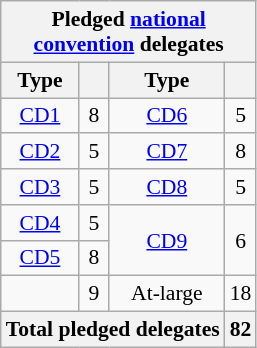<table class="wikitable sortable" style="font-size:90%;text-align:center;float:none;padding:5px;">
<tr>
<th colspan="4">Pledged <a href='#'>national<br>convention</a> delegates</th>
</tr>
<tr>
<th>Type</th>
<th></th>
<th>Type</th>
<th></th>
</tr>
<tr>
<td><a href='#'>CD1</a></td>
<td>8</td>
<td><a href='#'>CD6</a></td>
<td>5</td>
</tr>
<tr>
<td><a href='#'>CD2</a></td>
<td>5</td>
<td><a href='#'>CD7</a></td>
<td>8</td>
</tr>
<tr>
<td><a href='#'>CD3</a></td>
<td>5</td>
<td><a href='#'>CD8</a></td>
<td>5</td>
</tr>
<tr>
<td><a href='#'>CD4</a></td>
<td>5</td>
<td rowspan="2"><a href='#'>CD9</a></td>
<td rowspan="2">6</td>
</tr>
<tr>
<td><a href='#'>CD5</a></td>
<td>8</td>
</tr>
<tr>
<td></td>
<td>9</td>
<td>At-large</td>
<td>18</td>
</tr>
<tr>
<th colspan="3">Total pledged delegates</th>
<th>82</th>
</tr>
</table>
